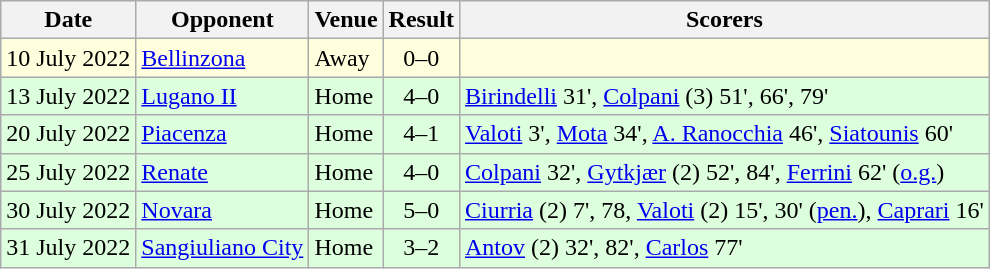<table class="wikitable" style="text-align:left">
<tr>
<th>Date</th>
<th>Opponent</th>
<th>Venue</th>
<th>Result</th>
<th>Scorers</th>
</tr>
<tr style="background:#ffffdd">
<td>10 July 2022</td>
<td><a href='#'>Bellinzona</a></td>
<td>Away</td>
<td align="center">0–0</td>
<td></td>
</tr>
<tr style="background:#ddffdd">
<td>13 July 2022</td>
<td><a href='#'>Lugano II</a></td>
<td>Home</td>
<td align="center">4–0</td>
<td><a href='#'>Birindelli</a> 31', <a href='#'>Colpani</a> (3) 51', 66', 79'</td>
</tr>
<tr style="background:#ddffdd">
<td>20 July 2022</td>
<td><a href='#'>Piacenza</a></td>
<td>Home</td>
<td align="center">4–1</td>
<td><a href='#'>Valoti</a> 3', <a href='#'>Mota</a> 34', <a href='#'>A. Ranocchia</a> 46', <a href='#'>Siatounis</a> 60'</td>
</tr>
<tr style="background:#ddffdd">
<td>25 July 2022</td>
<td><a href='#'>Renate</a></td>
<td>Home</td>
<td align="center">4–0</td>
<td><a href='#'>Colpani</a> 32', <a href='#'>Gytkjær</a> (2) 52', 84', <a href='#'>Ferrini</a> 62' (<a href='#'>o.g.</a>)</td>
</tr>
<tr style="background:#ddffdd">
<td>30 July 2022</td>
<td><a href='#'>Novara</a></td>
<td>Home</td>
<td align="center">5–0</td>
<td><a href='#'>Ciurria</a> (2) 7', 78, <a href='#'>Valoti</a> (2) 15', 30' (<a href='#'>pen.</a>), <a href='#'>Caprari</a> 16'</td>
</tr>
<tr style="background:#ddffdd">
<td>31 July 2022</td>
<td><a href='#'>Sangiuliano City</a></td>
<td>Home</td>
<td align="center">3–2</td>
<td><a href='#'>Antov</a> (2) 32', 82', <a href='#'>Carlos</a> 77'</td>
</tr>
</table>
